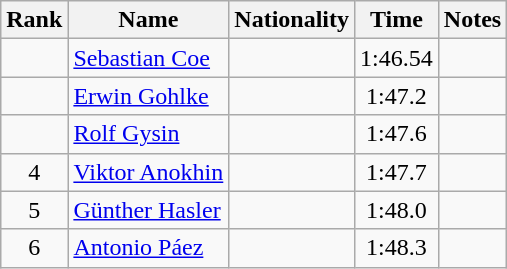<table class="wikitable sortable" style="text-align:center">
<tr>
<th>Rank</th>
<th>Name</th>
<th>Nationality</th>
<th>Time</th>
<th>Notes</th>
</tr>
<tr>
<td></td>
<td align="left"><a href='#'>Sebastian Coe</a></td>
<td align=left></td>
<td>1:46.54</td>
<td></td>
</tr>
<tr>
<td></td>
<td align="left"><a href='#'>Erwin Gohlke</a></td>
<td align=left></td>
<td>1:47.2</td>
<td></td>
</tr>
<tr>
<td></td>
<td align="left"><a href='#'>Rolf Gysin</a></td>
<td align=left></td>
<td>1:47.6</td>
<td></td>
</tr>
<tr>
<td>4</td>
<td align="left"><a href='#'>Viktor Anokhin</a></td>
<td align=left></td>
<td>1:47.7</td>
<td></td>
</tr>
<tr>
<td>5</td>
<td align="left"><a href='#'>Günther Hasler</a></td>
<td align=left></td>
<td>1:48.0</td>
<td></td>
</tr>
<tr>
<td>6</td>
<td align="left"><a href='#'>Antonio Páez</a></td>
<td align=left></td>
<td>1:48.3</td>
<td></td>
</tr>
</table>
